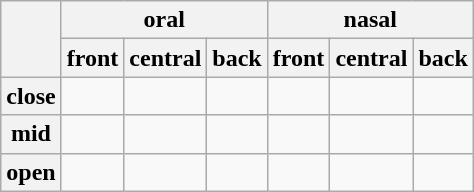<table class="wikitable">
<tr>
<th rowspan="2"></th>
<th colspan="3">oral</th>
<th colspan="3">nasal</th>
</tr>
<tr>
<th>front</th>
<th>central</th>
<th>back</th>
<th>front</th>
<th>central</th>
<th>back</th>
</tr>
<tr align=center>
<th>close</th>
<td></td>
<td></td>
<td></td>
<td></td>
<td></td>
<td></td>
</tr>
<tr align=center>
<th>mid</th>
<td></td>
<td></td>
<td></td>
<td></td>
<td></td>
<td></td>
</tr>
<tr align=center>
<th>open</th>
<td></td>
<td></td>
<td></td>
<td></td>
<td></td>
<td></td>
</tr>
</table>
